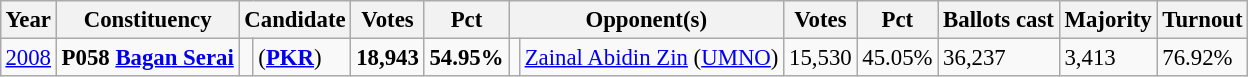<table class="wikitable" style="margin:0.5em ; font-size:95%">
<tr>
<th>Year</th>
<th>Constituency</th>
<th colspan=2>Candidate</th>
<th>Votes</th>
<th>Pct</th>
<th colspan=2>Opponent(s)</th>
<th>Votes</th>
<th>Pct</th>
<th>Ballots cast</th>
<th>Majority</th>
<th>Turnout</th>
</tr>
<tr>
<td><a href='#'>2008</a></td>
<td><strong>P058 <a href='#'>Bagan Serai</a></strong></td>
<td></td>
<td> (<a href='#'><strong>PKR</strong></a>)</td>
<td align="right"><strong>18,943</strong></td>
<td><strong>54.95%</strong></td>
<td></td>
<td><a href='#'>Zainal Abidin Zin</a> (<a href='#'>UMNO</a>)</td>
<td align="right">15,530</td>
<td>45.05%</td>
<td>36,237</td>
<td>3,413</td>
<td>76.92%</td>
</tr>
</table>
